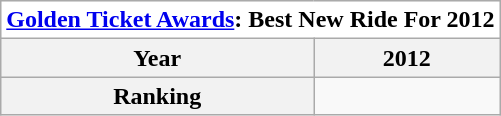<table class="wikitable">
<tr>
<th style="text-align:center; background:white;" colspan="500"><a href='#'>Golden Ticket Awards</a>: Best New Ride For 2012</th>
</tr>
<tr style="background:#white;">
<th style="text-align:center;">Year</th>
<th>2012</th>
</tr>
<tr>
<th style="text-align:center; background:#white;">Ranking</th>
<td></td>
</tr>
</table>
